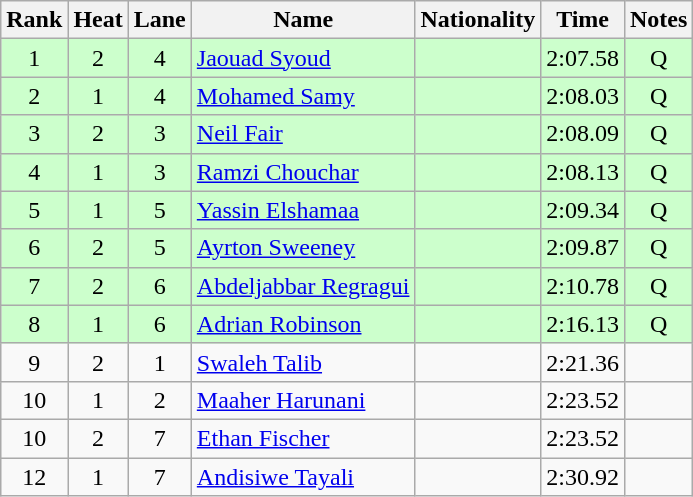<table class="wikitable sortable" style="text-align:center">
<tr>
<th>Rank</th>
<th>Heat</th>
<th>Lane</th>
<th>Name</th>
<th>Nationality</th>
<th>Time</th>
<th>Notes</th>
</tr>
<tr bgcolor=ccffcc>
<td>1</td>
<td>2</td>
<td>4</td>
<td align=left><a href='#'>Jaouad Syoud</a></td>
<td align=left></td>
<td>2:07.58</td>
<td>Q</td>
</tr>
<tr bgcolor=ccffcc>
<td>2</td>
<td>1</td>
<td>4</td>
<td align=left><a href='#'>Mohamed Samy</a></td>
<td align=left></td>
<td>2:08.03</td>
<td>Q</td>
</tr>
<tr bgcolor=ccffcc>
<td>3</td>
<td>2</td>
<td>3</td>
<td align=left><a href='#'>Neil Fair</a></td>
<td align=left></td>
<td>2:08.09</td>
<td>Q</td>
</tr>
<tr bgcolor=ccffcc>
<td>4</td>
<td>1</td>
<td>3</td>
<td align=left><a href='#'>Ramzi Chouchar</a></td>
<td align=left></td>
<td>2:08.13</td>
<td>Q</td>
</tr>
<tr bgcolor=ccffcc>
<td>5</td>
<td>1</td>
<td>5</td>
<td align=left><a href='#'>Yassin Elshamaa</a></td>
<td align=left></td>
<td>2:09.34</td>
<td>Q</td>
</tr>
<tr bgcolor=ccffcc>
<td>6</td>
<td>2</td>
<td>5</td>
<td align=left><a href='#'>Ayrton Sweeney</a></td>
<td align=left></td>
<td>2:09.87</td>
<td>Q</td>
</tr>
<tr bgcolor=ccffcc>
<td>7</td>
<td>2</td>
<td>6</td>
<td align=left><a href='#'>Abdeljabbar Regragui</a></td>
<td align=left></td>
<td>2:10.78</td>
<td>Q</td>
</tr>
<tr bgcolor=ccffcc>
<td>8</td>
<td>1</td>
<td>6</td>
<td align=left><a href='#'>Adrian Robinson</a></td>
<td align=left></td>
<td>2:16.13</td>
<td>Q</td>
</tr>
<tr>
<td>9</td>
<td>2</td>
<td>1</td>
<td align=left><a href='#'>Swaleh Talib</a></td>
<td align=left></td>
<td>2:21.36</td>
<td></td>
</tr>
<tr>
<td>10</td>
<td>1</td>
<td>2</td>
<td align=left><a href='#'>Maaher Harunani</a></td>
<td align=left></td>
<td>2:23.52</td>
<td></td>
</tr>
<tr>
<td>10</td>
<td>2</td>
<td>7</td>
<td align=left><a href='#'>Ethan Fischer</a></td>
<td align=left></td>
<td>2:23.52</td>
<td></td>
</tr>
<tr>
<td>12</td>
<td>1</td>
<td>7</td>
<td align=left><a href='#'>Andisiwe Tayali</a></td>
<td align=left></td>
<td>2:30.92</td>
<td></td>
</tr>
</table>
